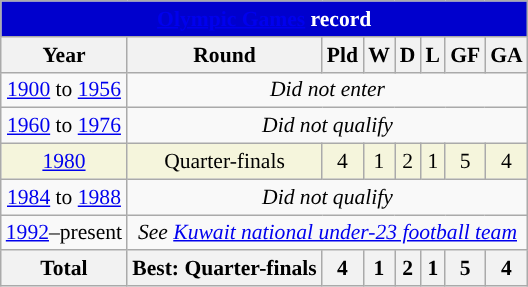<table class="wikitable" style="text-align: center;font-size:90%;">
<tr>
<th colspan=8 style="background: #0000CD; color: #FFFFFF;"><a href='#'>Olympic Games</a> record</th>
</tr>
<tr>
<th>Year</th>
<th>Round</th>
<th>Pld</th>
<th>W</th>
<th>D</th>
<th>L</th>
<th>GF</th>
<th>GA</th>
</tr>
<tr>
<td> <a href='#'>1900</a> to  <a href='#'>1956</a></td>
<td colspan=7><em>Did not enter</em></td>
</tr>
<tr>
<td> <a href='#'>1960</a> to  <a href='#'>1976</a></td>
<td colspan=7><em>Did not qualify</em></td>
</tr>
<tr bgcolor=beige>
<td> <a href='#'>1980</a></td>
<td>Quarter-finals</td>
<td>4</td>
<td>1</td>
<td>2</td>
<td>1</td>
<td>5</td>
<td>4</td>
</tr>
<tr>
<td> <a href='#'>1984</a> to  <a href='#'>1988</a></td>
<td colspan=7><em>Did not qualify</em></td>
</tr>
<tr>
<td><a href='#'>1992</a>–present</td>
<td colspan=8><em>See <a href='#'>Kuwait national under-23 football team</a></em></td>
</tr>
<tr>
<th>Total</th>
<th>Best: Quarter-finals</th>
<th>4</th>
<th>1</th>
<th>2</th>
<th>1</th>
<th>5</th>
<th>4</th>
</tr>
</table>
